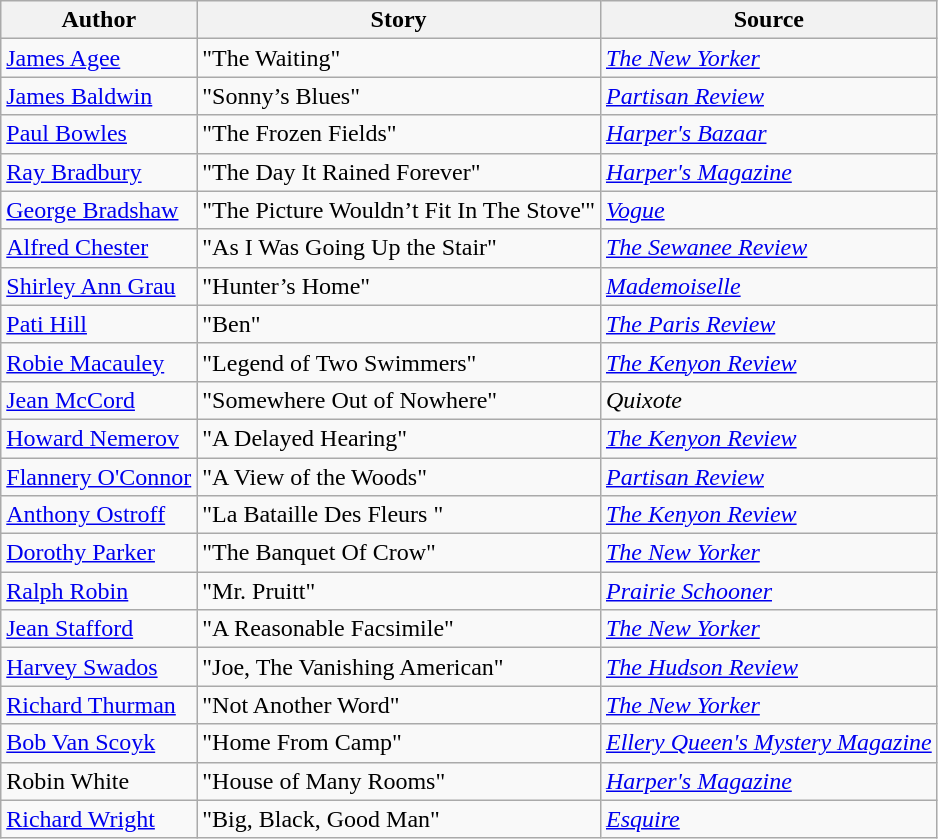<table class="wikitable">
<tr>
<th>Author</th>
<th>Story</th>
<th>Source</th>
</tr>
<tr>
<td><a href='#'>James Agee</a></td>
<td>"The Waiting"</td>
<td><em><a href='#'>The New Yorker</a></em></td>
</tr>
<tr>
<td><a href='#'>James Baldwin</a></td>
<td>"Sonny’s Blues"</td>
<td><em><a href='#'>Partisan Review</a></em></td>
</tr>
<tr>
<td><a href='#'>Paul Bowles</a></td>
<td>"The Frozen Fields"</td>
<td><em><a href='#'>Harper's Bazaar</a></em></td>
</tr>
<tr>
<td><a href='#'>Ray Bradbury</a></td>
<td>"The Day It Rained Forever"</td>
<td><em><a href='#'>Harper's Magazine</a></em></td>
</tr>
<tr>
<td><a href='#'>George Bradshaw</a></td>
<td>"The Picture Wouldn’t Fit In The Stove'"</td>
<td><a href='#'><em>Vogue</em></a></td>
</tr>
<tr>
<td><a href='#'>Alfred Chester</a></td>
<td>"As I Was Going Up the Stair"</td>
<td><em><a href='#'>The Sewanee Review</a></em></td>
</tr>
<tr>
<td><a href='#'>Shirley Ann Grau</a></td>
<td>"Hunter’s Home"</td>
<td><a href='#'><em>Mademoiselle</em></a></td>
</tr>
<tr>
<td><a href='#'>Pati Hill</a></td>
<td>"Ben"</td>
<td><em><a href='#'>The Paris Review</a></em></td>
</tr>
<tr>
<td><a href='#'>Robie Macauley</a></td>
<td>"Legend of Two Swimmers"</td>
<td><em><a href='#'>The Kenyon Review</a></em></td>
</tr>
<tr>
<td><a href='#'>Jean McCord</a></td>
<td>"Somewhere Out of Nowhere"</td>
<td><em>Quixote</em></td>
</tr>
<tr>
<td><a href='#'>Howard Nemerov</a></td>
<td>"A Delayed Hearing"</td>
<td><em><a href='#'>The Kenyon Review</a></em></td>
</tr>
<tr>
<td><a href='#'>Flannery O'Connor</a></td>
<td>"A View of the Woods"</td>
<td><em><a href='#'>Partisan Review</a></em></td>
</tr>
<tr>
<td><a href='#'>Anthony Ostroff</a></td>
<td>"La Bataille Des Fleurs "</td>
<td><em><a href='#'>The Kenyon Review</a></em></td>
</tr>
<tr>
<td><a href='#'>Dorothy Parker</a></td>
<td>"The Banquet Of Crow"</td>
<td><em><a href='#'>The New Yorker</a></em></td>
</tr>
<tr>
<td><a href='#'>Ralph Robin</a></td>
<td>"Mr. Pruitt"</td>
<td><em><a href='#'>Prairie Schooner</a></em></td>
</tr>
<tr>
<td><a href='#'>Jean Stafford</a></td>
<td>"A Reasonable Facsimile"</td>
<td><em><a href='#'>The New Yorker</a></em></td>
</tr>
<tr>
<td><a href='#'>Harvey Swados</a></td>
<td>"Joe, The Vanishing American"</td>
<td><em><a href='#'>The Hudson Review</a></em></td>
</tr>
<tr>
<td><a href='#'>Richard Thurman</a></td>
<td>"Not Another Word"</td>
<td><em><a href='#'>The New Yorker</a></em></td>
</tr>
<tr>
<td><a href='#'>Bob Van Scoyk</a></td>
<td>"Home From Camp"</td>
<td><em><a href='#'>Ellery Queen's Mystery Magazine</a></em></td>
</tr>
<tr>
<td>Robin White</td>
<td>"House of Many Rooms"</td>
<td><em><a href='#'>Harper's Magazine</a></em></td>
</tr>
<tr>
<td><a href='#'>Richard Wright</a></td>
<td>"Big, Black, Good Man"</td>
<td><a href='#'><em>Esquire</em></a></td>
</tr>
</table>
